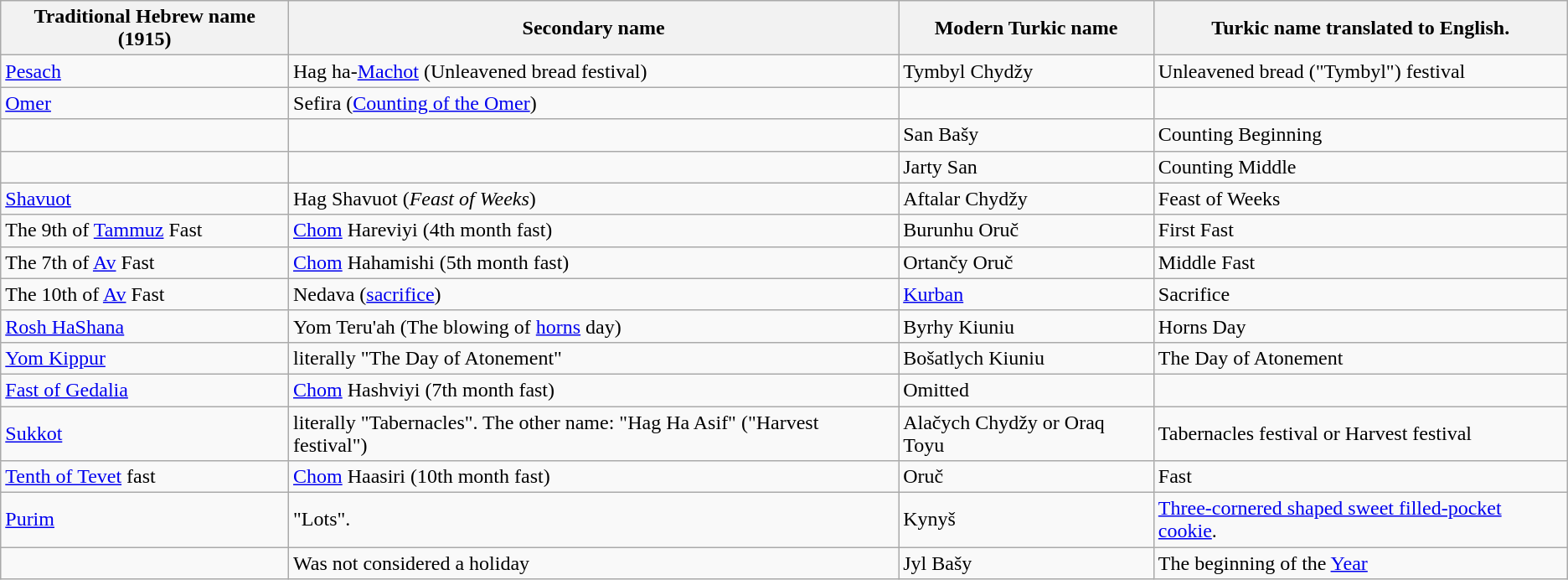<table class="wikitable">
<tr class="bright">
<th>Traditional Hebrew name (1915)</th>
<th>Secondary name</th>
<th>Modern Turkic name</th>
<th>Turkic name translated to English.</th>
</tr>
<tr>
<td><a href='#'>Pesach</a></td>
<td>Hag ha-<a href='#'>Machot</a> (Unleavened bread festival)</td>
<td>Tymbyl Chydžy</td>
<td>Unleavened bread ("Tymbyl") festival</td>
</tr>
<tr>
<td><a href='#'>Omer</a></td>
<td>Sefira (<a href='#'>Counting of the Omer</a>)</td>
<td></td>
<td></td>
</tr>
<tr>
<td></td>
<td></td>
<td>San Bašy</td>
<td>Counting Beginning</td>
</tr>
<tr>
<td></td>
<td></td>
<td>Jarty San</td>
<td>Counting Middle</td>
</tr>
<tr>
<td><a href='#'>Shavuot</a></td>
<td>Hag Shavuot (<em>Feast of Weeks</em>)</td>
<td>Aftalar Chydžy</td>
<td>Feast of Weeks</td>
</tr>
<tr>
<td>The 9th of <a href='#'>Tammuz</a> Fast</td>
<td><a href='#'>Chom</a> Hareviyi (4th month fast)</td>
<td>Burunhu Oruč</td>
<td>First Fast</td>
</tr>
<tr>
<td>The 7th of <a href='#'>Av</a> Fast</td>
<td><a href='#'>Chom</a> Hahamishi (5th month fast)</td>
<td>Ortančy Oruč</td>
<td>Middle Fast</td>
</tr>
<tr>
<td>The 10th of <a href='#'>Av</a> Fast</td>
<td>Nedava (<a href='#'>sacrifice</a>)</td>
<td><a href='#'>Kurban</a></td>
<td>Sacrifice</td>
</tr>
<tr>
<td><a href='#'>Rosh HaShana</a></td>
<td>Yom Teru'ah (The blowing of <a href='#'>horns</a> day)</td>
<td>Byrhy Kiuniu</td>
<td>Horns Day</td>
</tr>
<tr>
<td><a href='#'>Yom Kippur</a></td>
<td>literally "The Day of Atonement"</td>
<td>Bošatlych Kiuniu</td>
<td>The Day of Atonement</td>
</tr>
<tr>
<td><a href='#'>Fast of Gedalia</a></td>
<td><a href='#'>Chom</a> Hashviyi (7th month fast)</td>
<td>Omitted</td>
<td></td>
</tr>
<tr>
<td><a href='#'>Sukkot</a></td>
<td>literally "Tabernacles". The other name: "Hag Ha Asif" ("Harvest festival")</td>
<td>Alačych Chydžy or Oraq Toyu</td>
<td>Tabernacles festival or Harvest festival</td>
</tr>
<tr>
<td><a href='#'>Tenth of Tevet</a> fast</td>
<td><a href='#'>Chom</a> Haasiri (10th month fast)</td>
<td>Oruč</td>
<td>Fast</td>
</tr>
<tr>
<td><a href='#'>Purim</a></td>
<td>"Lots".</td>
<td>Kynyš</td>
<td><a href='#'>Three-cornered shaped sweet filled-pocket cookie</a>.</td>
</tr>
<tr>
<td></td>
<td>Was not considered a holiday</td>
<td>Jyl Bašy</td>
<td>The beginning of the <a href='#'>Year</a></td>
</tr>
</table>
